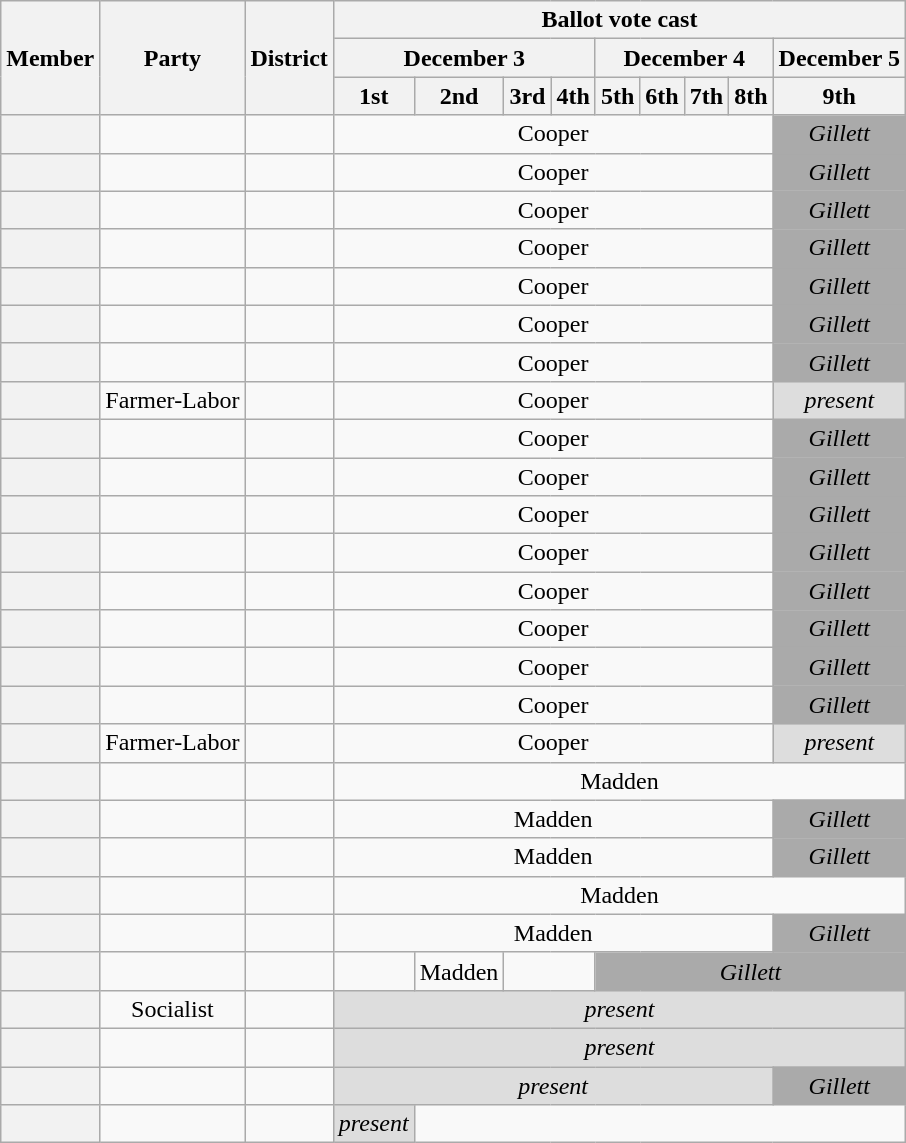<table class="wikitable sortable plainrowheaders" style="text-align:center">
<tr>
<th scope="col" rowspan="3">Member</th>
<th scope="col" rowspan="3">Party</th>
<th scope="col" rowspan="3">District</th>
<th colspan="11" scope="col">Ballot vote cast</th>
</tr>
<tr>
<th scope="col" colspan="4">December 3</th>
<th scope="col" colspan="4">December 4</th>
<th>December 5</th>
</tr>
<tr>
<th scope="col">1st</th>
<th scope="col">2nd</th>
<th scope="col">3rd</th>
<th scope="col">4th</th>
<th scope="col">5th</th>
<th scope="col">6th</th>
<th scope="col">7th</th>
<th scope="col">8th</th>
<th scope="col">9th</th>
</tr>
<tr>
<th scope="row"></th>
<td></td>
<td></td>
<td colspan="8">Cooper</td>
<td style="background:#aaa"><em>Gillett</em></td>
</tr>
<tr>
<th scope="row"></th>
<td></td>
<td></td>
<td colspan="8">Cooper</td>
<td style="background:#aaa"><em>Gillett</em></td>
</tr>
<tr>
<th scope="row"></th>
<td></td>
<td></td>
<td colspan="8">Cooper</td>
<td style="background:#aaa"><em>Gillett</em></td>
</tr>
<tr>
<th scope="row"></th>
<td></td>
<td></td>
<td colspan="8">Cooper</td>
<td style="background:#aaa"><em>Gillett</em></td>
</tr>
<tr>
<th scope="row"></th>
<td></td>
<td></td>
<td colspan="8">Cooper</td>
<td style="background:#aaa"><em>Gillett</em></td>
</tr>
<tr>
<th scope="row"></th>
<td></td>
<td></td>
<td colspan="8">Cooper</td>
<td style="background:#aaa"><em>Gillett</em></td>
</tr>
<tr>
<th scope="row"></th>
<td></td>
<td></td>
<td colspan="8">Cooper</td>
<td style="background:#aaa"><em>Gillett</em></td>
</tr>
<tr>
<th scope="row"></th>
<td>Farmer-Labor</td>
<td></td>
<td colspan="8">Cooper</td>
<td style="background:#DDD"><em>present</em></td>
</tr>
<tr>
<th scope="row"></th>
<td></td>
<td></td>
<td colspan="8">Cooper</td>
<td style="background:#aaa"><em>Gillett</em></td>
</tr>
<tr>
<th scope="row"></th>
<td></td>
<td></td>
<td colspan="8">Cooper</td>
<td style="background:#aaa"><em>Gillett</em></td>
</tr>
<tr>
<th scope="row"></th>
<td></td>
<td></td>
<td colspan="8">Cooper</td>
<td style="background:#aaa"><em>Gillett</em></td>
</tr>
<tr>
<th scope="row"></th>
<td></td>
<td></td>
<td colspan="8">Cooper</td>
<td style="background:#aaa"><em>Gillett</em></td>
</tr>
<tr>
<th scope="row"></th>
<td></td>
<td></td>
<td colspan="8">Cooper</td>
<td style="background:#aaa"><em>Gillett</em></td>
</tr>
<tr>
<th scope="row"></th>
<td></td>
<td></td>
<td colspan="8">Cooper</td>
<td style="background:#aaa"><em>Gillett</em></td>
</tr>
<tr>
<th scope="row"></th>
<td></td>
<td></td>
<td colspan="8">Cooper</td>
<td style="background:#aaa"><em>Gillett</em></td>
</tr>
<tr>
<th scope="row"></th>
<td></td>
<td></td>
<td colspan="8">Cooper</td>
<td style="background:#aaa"><em>Gillett</em></td>
</tr>
<tr>
<th scope="row"></th>
<td>Farmer-Labor</td>
<td></td>
<td colspan="8">Cooper</td>
<td style="background:#DDD"><em>present</em></td>
</tr>
<tr>
<th scope="row"></th>
<td></td>
<td></td>
<td colspan="9">Madden</td>
</tr>
<tr>
<th scope="row"></th>
<td></td>
<td></td>
<td colspan="8">Madden</td>
<td style="background:#aaa"><em>Gillett</em></td>
</tr>
<tr>
<th scope="row"></th>
<td></td>
<td></td>
<td colspan="8">Madden</td>
<td style="background:#aaa"><em>Gillett</em></td>
</tr>
<tr>
<th scope="row"></th>
<td></td>
<td></td>
<td colspan="9">Madden</td>
</tr>
<tr>
<th scope="row"></th>
<td></td>
<td></td>
<td colspan="8">Madden</td>
<td style="background:#aaa"><em>Gillett</em></td>
</tr>
<tr>
<th scope="row"></th>
<td></td>
<td></td>
<td></td>
<td>Madden</td>
<td colspan="2"></td>
<td colspan="5" style="background:#aaa"><em>Gillett</em></td>
</tr>
<tr>
<th scope="row"></th>
<td>Socialist</td>
<td></td>
<td colspan="9" style="background:#DDD"><em>present</em></td>
</tr>
<tr>
<th scope="row"></th>
<td></td>
<td></td>
<td colspan="9" style="background:#DDD"><em>present</em></td>
</tr>
<tr>
<th scope="row"></th>
<td></td>
<td></td>
<td colspan="8" style="background:#DDD"><em>present</em></td>
<td style="background:#aaa"><em>Gillett</em></td>
</tr>
<tr>
<th scope="row"></th>
<td></td>
<td></td>
<td style="background:#DDD"><em>present</em></td>
<td colspan="8"></td>
</tr>
</table>
